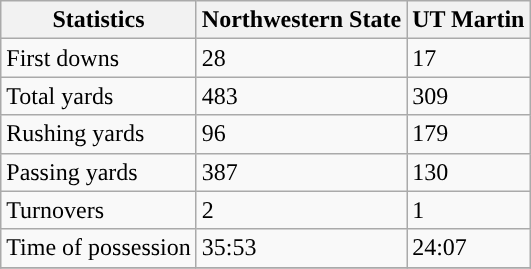<table class="wikitable">
<tr>
<th>Statistics</th>
<th>Northwestern State</th>
<th>UT Martin</th>
</tr>
<tr>
<td>First downs</td>
<td>28</td>
<td>17</td>
</tr>
<tr>
<td>Total yards</td>
<td>483</td>
<td>309</td>
</tr>
<tr>
<td>Rushing yards</td>
<td>96</td>
<td>179</td>
</tr>
<tr>
<td>Passing yards</td>
<td>387</td>
<td>130</td>
</tr>
<tr>
<td>Turnovers</td>
<td>2</td>
<td>1</td>
</tr>
<tr>
<td>Time of possession</td>
<td>35:53</td>
<td>24:07</td>
</tr>
<tr>
</tr>
</table>
